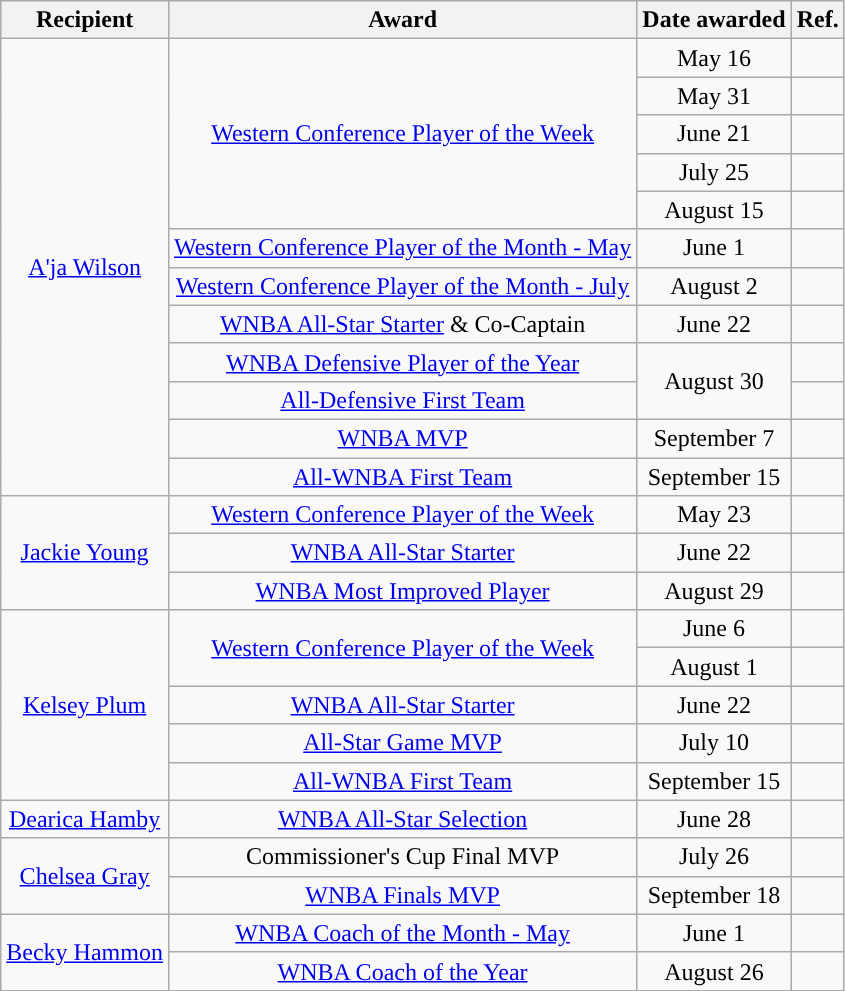<table class="wikitable sortable sortable" style="text-align: center">
<tr>
<th>Recipient</th>
<th>Award</th>
<th>Date awarded</th>
<th>Ref.</th>
</tr>
<tr>
<td rowspan=12><a href='#'>A'ja Wilson</a></td>
<td rowspan=5><a href='#'>Western Conference Player of the Week</a></td>
<td>May 16</td>
<td></td>
</tr>
<tr>
<td>May 31</td>
<td></td>
</tr>
<tr>
<td>June 21</td>
<td></td>
</tr>
<tr>
<td>July 25</td>
<td></td>
</tr>
<tr>
<td>August 15</td>
<td></td>
</tr>
<tr>
<td><a href='#'>Western Conference Player of the Month - May</a></td>
<td>June 1</td>
<td></td>
</tr>
<tr>
<td><a href='#'>Western Conference Player of the Month - July</a></td>
<td>August 2</td>
<td></td>
</tr>
<tr>
<td><a href='#'>WNBA All-Star Starter</a> & Co-Captain</td>
<td>June 22</td>
<td><br></td>
</tr>
<tr>
<td><a href='#'>WNBA Defensive Player of the Year</a></td>
<td rowspan=2>August 30</td>
<td></td>
</tr>
<tr>
<td><a href='#'>All-Defensive First Team</a></td>
<td></td>
</tr>
<tr>
<td><a href='#'>WNBA MVP</a></td>
<td>September 7</td>
<td></td>
</tr>
<tr>
<td><a href='#'>All-WNBA First Team</a></td>
<td>September 15</td>
<td></td>
</tr>
<tr>
<td rowspan=3><a href='#'>Jackie Young</a></td>
<td><a href='#'>Western Conference Player of the Week</a></td>
<td>May 23</td>
<td></td>
</tr>
<tr>
<td><a href='#'>WNBA All-Star Starter</a></td>
<td>June 22</td>
<td><br></td>
</tr>
<tr>
<td><a href='#'>WNBA Most Improved Player</a></td>
<td>August 29</td>
<td></td>
</tr>
<tr>
<td rowspan=5><a href='#'>Kelsey Plum</a></td>
<td rowspan=2><a href='#'>Western Conference Player of the Week</a></td>
<td>June 6</td>
<td></td>
</tr>
<tr>
<td>August 1</td>
<td></td>
</tr>
<tr>
<td><a href='#'>WNBA All-Star Starter</a></td>
<td>June 22</td>
<td><br></td>
</tr>
<tr>
<td><a href='#'>All-Star Game MVP</a></td>
<td>July 10</td>
<td></td>
</tr>
<tr>
<td><a href='#'>All-WNBA First Team</a></td>
<td>September 15</td>
<td></td>
</tr>
<tr>
<td><a href='#'>Dearica Hamby</a></td>
<td><a href='#'>WNBA All-Star Selection</a></td>
<td>June 28</td>
<td></td>
</tr>
<tr>
<td rowspan=2><a href='#'>Chelsea Gray</a></td>
<td>Commissioner's Cup Final MVP</td>
<td>July 26</td>
<td></td>
</tr>
<tr>
<td><a href='#'>WNBA Finals MVP</a></td>
<td>September 18</td>
<td></td>
</tr>
<tr>
<td rowspan=2><a href='#'>Becky Hammon</a></td>
<td><a href='#'>WNBA Coach of the Month - May</a></td>
<td>June 1</td>
<td></td>
</tr>
<tr>
<td><a href='#'>WNBA Coach of the Year</a></td>
<td>August 26</td>
<td></td>
</tr>
</table>
